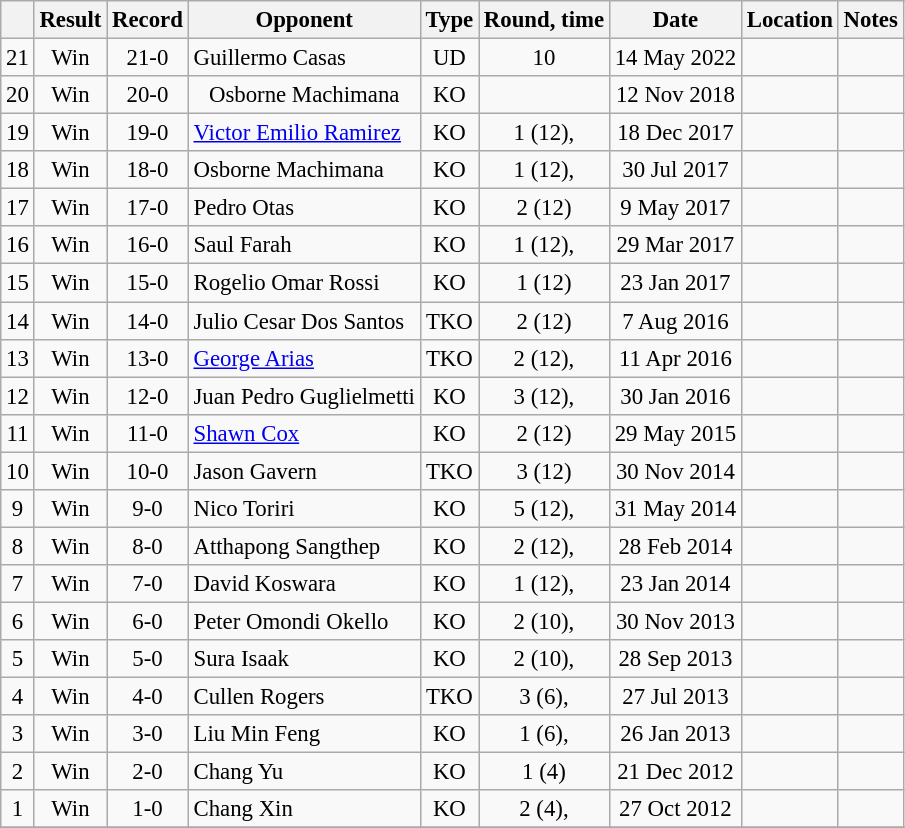<table class="wikitable" style="text-align:center; font-size:95%">
<tr>
<th></th>
<th>Result</th>
<th>Record</th>
<th>Opponent</th>
<th>Type</th>
<th>Round, time</th>
<th>Date</th>
<th>Location</th>
<th>Notes</th>
</tr>
<tr align=center>
<td>21</td>
<td>Win</td>
<td>21-0</td>
<td align=left> Guillermo Casas</td>
<td>UD</td>
<td>10</td>
<td>14 May 2022</td>
<td align=left></td>
<td align=left></td>
</tr>
<tr align=center>
<td>20</td>
<td>Win</td>
<td>20-0</td>
<td>Osborne Machimana</td>
<td>KO</td>
<td></td>
<td>12 Nov 2018</td>
<td></td>
<td></td>
</tr>
<tr align=center>
<td>19</td>
<td>Win</td>
<td>19-0</td>
<td align=left> <a href='#'>Victor Emilio Ramirez</a></td>
<td>KO</td>
<td>1 (12), </td>
<td>18 Dec 2017</td>
<td align=left></td>
<td align=left></td>
</tr>
<tr align=center>
<td>18</td>
<td>Win</td>
<td>18-0</td>
<td align=left> Osborne Machimana</td>
<td>KO</td>
<td>1 (12), </td>
<td>30 Jul 2017</td>
<td align=left></td>
<td align=left></td>
</tr>
<tr align=center>
<td>17</td>
<td>Win</td>
<td>17-0</td>
<td align=left> Pedro Otas</td>
<td>KO</td>
<td>2 (12)</td>
<td>9 May 2017</td>
<td align=left></td>
<td align=left></td>
</tr>
<tr align=center>
<td>16</td>
<td>Win</td>
<td>16-0</td>
<td align=left> Saul Farah</td>
<td>KO</td>
<td>1 (12), </td>
<td>29 Mar 2017</td>
<td align=left></td>
<td align=left></td>
</tr>
<tr align=center>
<td>15</td>
<td>Win</td>
<td>15-0</td>
<td align=left> Rogelio Omar Rossi</td>
<td>KO</td>
<td>1 (12)</td>
<td>23 Jan 2017</td>
<td align=left></td>
<td align=left></td>
</tr>
<tr align=center>
<td>14</td>
<td>Win</td>
<td>14-0</td>
<td align=left> Julio Cesar Dos Santos</td>
<td>TKO</td>
<td>2 (12)</td>
<td>7 Aug 2016</td>
<td align=left></td>
<td align=left></td>
</tr>
<tr align=center>
<td>13</td>
<td>Win</td>
<td>13-0</td>
<td align=left> <a href='#'>George Arias</a></td>
<td>TKO</td>
<td>2 (12), </td>
<td>11 Apr 2016</td>
<td align=left></td>
<td align=left></td>
</tr>
<tr align=center>
<td>12</td>
<td>Win</td>
<td>12-0</td>
<td align=left> Juan Pedro Guglielmetti</td>
<td>KO</td>
<td>3 (12), </td>
<td>30 Jan 2016</td>
<td align=left></td>
<td align=left></td>
</tr>
<tr align=center>
<td>11</td>
<td>Win</td>
<td>11-0</td>
<td align=left> <a href='#'>Shawn Cox</a></td>
<td>KO</td>
<td>2 (12)</td>
<td>29 May 2015</td>
<td align=left></td>
<td align=left></td>
</tr>
<tr align=center>
<td>10</td>
<td>Win</td>
<td>10-0</td>
<td align=left> Jason Gavern</td>
<td>TKO</td>
<td>3 (12)</td>
<td>30 Nov 2014</td>
<td align=left></td>
<td align=left></td>
</tr>
<tr align=center>
<td>9</td>
<td>Win</td>
<td>9-0</td>
<td align=left> Nico Toriri</td>
<td>KO</td>
<td>5 (12), </td>
<td>31 May 2014</td>
<td align=left></td>
<td align=left></td>
</tr>
<tr align=center>
<td>8</td>
<td>Win</td>
<td>8-0</td>
<td align=left> Atthapong Sangthep</td>
<td>KO</td>
<td>2 (12), </td>
<td>28 Feb 2014</td>
<td align=left></td>
<td align=left></td>
</tr>
<tr align=center>
<td>7</td>
<td>Win</td>
<td>7-0</td>
<td align=left> David Koswara</td>
<td>KO</td>
<td>1 (12), </td>
<td>23 Jan 2014</td>
<td align=left></td>
<td align=left></td>
</tr>
<tr align=center>
<td>6</td>
<td>Win</td>
<td>6-0</td>
<td align=left> Peter Omondi Okello</td>
<td>KO</td>
<td>2 (10), </td>
<td>30 Nov 2013</td>
<td align=left></td>
<td align=left></td>
</tr>
<tr align=center>
<td>5</td>
<td>Win</td>
<td>5-0</td>
<td align=left> Sura Isaak</td>
<td>KO</td>
<td>2 (10), </td>
<td>28 Sep 2013</td>
<td align=left></td>
<td align=left></td>
</tr>
<tr align=center>
<td>4</td>
<td>Win</td>
<td>4-0</td>
<td align=left> Cullen Rogers</td>
<td>TKO</td>
<td>3 (6), </td>
<td>27 Jul 2013</td>
<td align=left></td>
<td align=left></td>
</tr>
<tr align=center>
<td>3</td>
<td>Win</td>
<td>3-0</td>
<td align=left> Liu Min Feng</td>
<td>KO</td>
<td>1 (6), </td>
<td>26 Jan 2013</td>
<td align=left></td>
<td align=left></td>
</tr>
<tr align=center>
<td>2</td>
<td>Win</td>
<td>2-0</td>
<td align=left> Chang Yu</td>
<td>KO</td>
<td>1 (4)</td>
<td>21 Dec 2012</td>
<td align=left></td>
<td align=left></td>
</tr>
<tr align=center>
<td>1</td>
<td>Win</td>
<td>1-0</td>
<td align=left> Chang Xin</td>
<td>KO</td>
<td>2 (4), </td>
<td>27 Oct 2012</td>
<td align=left></td>
<td align=left></td>
</tr>
<tr align=center>
</tr>
</table>
